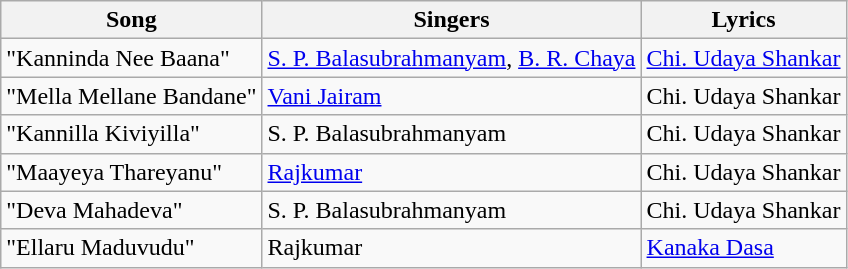<table class="wikitable">
<tr>
<th>Song</th>
<th>Singers</th>
<th>Lyrics</th>
</tr>
<tr>
<td>"Kanninda Nee Baana"</td>
<td><a href='#'>S. P. Balasubrahmanyam</a>, <a href='#'>B. R. Chaya</a></td>
<td><a href='#'>Chi. Udaya Shankar</a></td>
</tr>
<tr>
<td>"Mella Mellane Bandane"</td>
<td><a href='#'>Vani Jairam</a></td>
<td>Chi. Udaya Shankar</td>
</tr>
<tr>
<td>"Kannilla Kiviyilla"</td>
<td>S. P. Balasubrahmanyam</td>
<td>Chi. Udaya Shankar</td>
</tr>
<tr>
<td>"Maayeya Thareyanu"</td>
<td><a href='#'>Rajkumar</a></td>
<td>Chi. Udaya Shankar</td>
</tr>
<tr>
<td>"Deva Mahadeva"</td>
<td>S. P. Balasubrahmanyam</td>
<td>Chi. Udaya Shankar</td>
</tr>
<tr>
<td>"Ellaru Maduvudu"</td>
<td>Rajkumar</td>
<td><a href='#'>Kanaka Dasa</a></td>
</tr>
</table>
